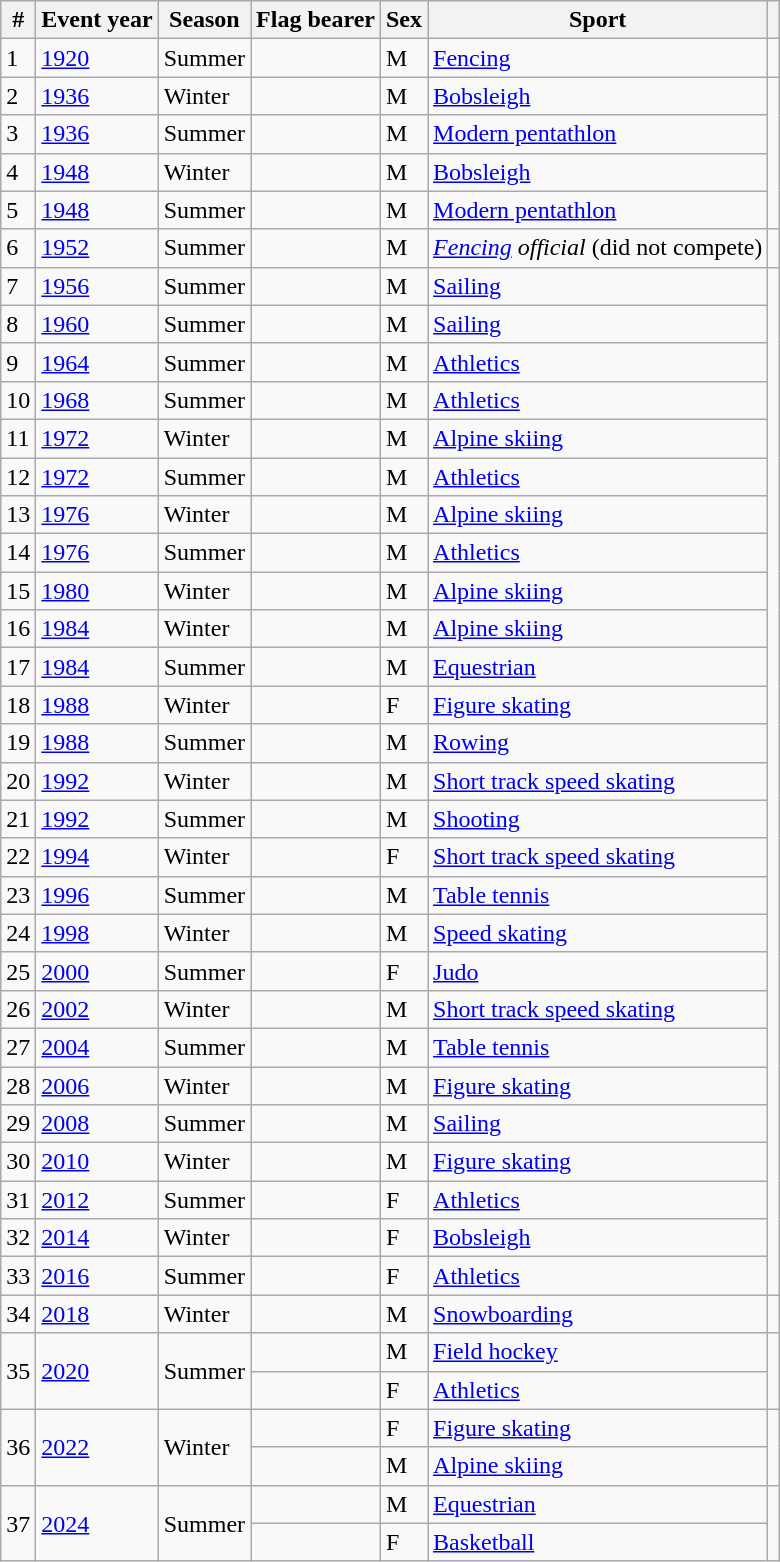<table class="wikitable sortable">
<tr>
<th>#</th>
<th>Event year</th>
<th>Season</th>
<th>Flag bearer</th>
<th>Sex</th>
<th>Sport</th>
<th></th>
</tr>
<tr>
<td>1</td>
<td><a href='#'>1920</a></td>
<td>Summer</td>
<td></td>
<td>M</td>
<td><a href='#'>Fencing</a></td>
<td></td>
</tr>
<tr>
<td>2</td>
<td><a href='#'>1936</a></td>
<td>Winter</td>
<td></td>
<td>M</td>
<td><a href='#'>Bobsleigh</a></td>
<td rowspan=4></td>
</tr>
<tr>
<td>3</td>
<td><a href='#'>1936</a></td>
<td>Summer</td>
<td></td>
<td>M</td>
<td><a href='#'>Modern pentathlon</a></td>
</tr>
<tr>
<td>4</td>
<td><a href='#'>1948</a></td>
<td>Winter</td>
<td></td>
<td>M</td>
<td><a href='#'>Bobsleigh</a></td>
</tr>
<tr>
<td>5</td>
<td><a href='#'>1948</a></td>
<td>Summer</td>
<td></td>
<td>M</td>
<td><a href='#'>Modern pentathlon</a></td>
</tr>
<tr>
<td>6</td>
<td><a href='#'>1952</a></td>
<td>Summer</td>
<td></td>
<td>M</td>
<td><em><a href='#'>Fencing</a> official</em> (did not compete)</td>
<td></td>
</tr>
<tr>
<td>7</td>
<td><a href='#'>1956</a></td>
<td>Summer</td>
<td></td>
<td>M</td>
<td><a href='#'>Sailing</a></td>
<td rowspan=27></td>
</tr>
<tr>
<td>8</td>
<td><a href='#'>1960</a></td>
<td>Summer</td>
<td></td>
<td>M</td>
<td><a href='#'>Sailing</a></td>
</tr>
<tr>
<td>9</td>
<td><a href='#'>1964</a></td>
<td>Summer</td>
<td></td>
<td>M</td>
<td><a href='#'>Athletics</a></td>
</tr>
<tr>
<td>10</td>
<td><a href='#'>1968</a></td>
<td>Summer</td>
<td></td>
<td>M</td>
<td><a href='#'>Athletics</a></td>
</tr>
<tr>
<td>11</td>
<td><a href='#'>1972</a></td>
<td>Winter</td>
<td></td>
<td>M</td>
<td><a href='#'>Alpine skiing</a></td>
</tr>
<tr>
<td>12</td>
<td><a href='#'>1972</a></td>
<td>Summer</td>
<td></td>
<td>M</td>
<td><a href='#'>Athletics</a></td>
</tr>
<tr>
<td>13</td>
<td><a href='#'>1976</a></td>
<td>Winter</td>
<td></td>
<td>M</td>
<td><a href='#'>Alpine skiing</a></td>
</tr>
<tr>
<td>14</td>
<td><a href='#'>1976</a></td>
<td>Summer</td>
<td></td>
<td>M</td>
<td><a href='#'>Athletics</a></td>
</tr>
<tr>
<td>15</td>
<td><a href='#'>1980</a></td>
<td>Winter</td>
<td></td>
<td>M</td>
<td><a href='#'>Alpine skiing</a></td>
</tr>
<tr>
<td>16</td>
<td><a href='#'>1984</a></td>
<td>Winter</td>
<td></td>
<td>M</td>
<td><a href='#'>Alpine skiing</a></td>
</tr>
<tr>
<td>17</td>
<td><a href='#'>1984</a></td>
<td>Summer</td>
<td></td>
<td>M</td>
<td><a href='#'>Equestrian</a></td>
</tr>
<tr>
<td>18</td>
<td><a href='#'>1988</a></td>
<td>Winter</td>
<td></td>
<td>F</td>
<td><a href='#'>Figure skating</a></td>
</tr>
<tr>
<td>19</td>
<td><a href='#'>1988</a></td>
<td>Summer</td>
<td></td>
<td>M</td>
<td><a href='#'>Rowing</a></td>
</tr>
<tr>
<td>20</td>
<td><a href='#'>1992</a></td>
<td>Winter</td>
<td></td>
<td>M</td>
<td><a href='#'>Short track speed skating</a></td>
</tr>
<tr>
<td>21</td>
<td><a href='#'>1992</a></td>
<td>Summer</td>
<td></td>
<td>M</td>
<td><a href='#'>Shooting</a></td>
</tr>
<tr>
<td>22</td>
<td><a href='#'>1994</a></td>
<td>Winter</td>
<td></td>
<td>F</td>
<td><a href='#'>Short track speed skating</a></td>
</tr>
<tr>
<td>23</td>
<td><a href='#'>1996</a></td>
<td>Summer</td>
<td></td>
<td>M</td>
<td><a href='#'>Table tennis</a></td>
</tr>
<tr>
<td>24</td>
<td><a href='#'>1998</a></td>
<td>Winter</td>
<td></td>
<td>M</td>
<td><a href='#'>Speed skating</a></td>
</tr>
<tr>
<td>25</td>
<td><a href='#'>2000</a></td>
<td>Summer</td>
<td></td>
<td>F</td>
<td><a href='#'>Judo</a></td>
</tr>
<tr>
<td>26</td>
<td><a href='#'>2002</a></td>
<td>Winter</td>
<td></td>
<td>M</td>
<td><a href='#'>Short track speed skating</a></td>
</tr>
<tr>
<td>27</td>
<td><a href='#'>2004</a></td>
<td>Summer</td>
<td></td>
<td>M</td>
<td><a href='#'>Table tennis</a></td>
</tr>
<tr>
<td>28</td>
<td><a href='#'>2006</a></td>
<td>Winter</td>
<td></td>
<td>M</td>
<td><a href='#'>Figure skating</a></td>
</tr>
<tr>
<td>29</td>
<td><a href='#'>2008</a></td>
<td>Summer</td>
<td></td>
<td>M</td>
<td><a href='#'>Sailing</a></td>
</tr>
<tr>
<td>30</td>
<td><a href='#'>2010</a></td>
<td>Winter</td>
<td></td>
<td>M</td>
<td><a href='#'>Figure skating</a></td>
</tr>
<tr>
<td>31</td>
<td><a href='#'>2012</a></td>
<td>Summer</td>
<td></td>
<td>F</td>
<td><a href='#'>Athletics</a></td>
</tr>
<tr>
<td>32</td>
<td><a href='#'>2014</a></td>
<td>Winter</td>
<td></td>
<td>F</td>
<td><a href='#'>Bobsleigh</a></td>
</tr>
<tr>
<td>33</td>
<td><a href='#'>2016</a></td>
<td>Summer</td>
<td></td>
<td>F</td>
<td><a href='#'>Athletics</a></td>
</tr>
<tr>
<td>34</td>
<td><a href='#'>2018</a></td>
<td>Winter</td>
<td></td>
<td>M</td>
<td><a href='#'>Snowboarding</a></td>
<td></td>
</tr>
<tr>
<td rowspan="2">35</td>
<td rowspan="2"><a href='#'>2020</a></td>
<td rowspan="2">Summer</td>
<td></td>
<td>M</td>
<td><a href='#'>Field hockey</a></td>
<td rowspan=2></td>
</tr>
<tr>
<td></td>
<td>F</td>
<td><a href='#'>Athletics</a></td>
</tr>
<tr>
<td rowspan="2">36</td>
<td rowspan="2"><a href='#'>2022</a></td>
<td rowspan="2">Winter</td>
<td></td>
<td>F</td>
<td><a href='#'>Figure skating</a></td>
<td rowspan=2></td>
</tr>
<tr>
<td></td>
<td>M</td>
<td><a href='#'>Alpine skiing</a></td>
</tr>
<tr>
<td rowspan="2">37</td>
<td rowspan="2"><a href='#'>2024</a></td>
<td rowspan="2">Summer</td>
<td></td>
<td>M</td>
<td><a href='#'>Equestrian</a></td>
<td rowspan=2></td>
</tr>
<tr>
<td></td>
<td>F</td>
<td><a href='#'>Basketball</a></td>
</tr>
</table>
